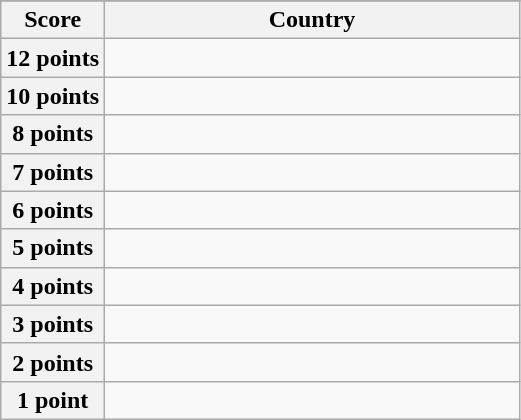<table class="wikitable">
<tr>
</tr>
<tr>
<th scope="col" width="20%">Score</th>
<th scope="col">Country</th>
</tr>
<tr>
<th scope="row">12 points</th>
<td></td>
</tr>
<tr>
<th scope="row">10 points</th>
<td></td>
</tr>
<tr>
<th scope="row">8 points</th>
<td></td>
</tr>
<tr>
<th scope="row">7 points</th>
<td></td>
</tr>
<tr>
<th scope="row">6 points</th>
<td></td>
</tr>
<tr>
<th scope="row">5 points</th>
<td></td>
</tr>
<tr>
<th scope="row">4 points</th>
<td></td>
</tr>
<tr>
<th scope="row">3 points</th>
<td></td>
</tr>
<tr>
<th scope="row">2 points</th>
<td></td>
</tr>
<tr>
<th scope="row">1 point</th>
<td></td>
</tr>
</table>
